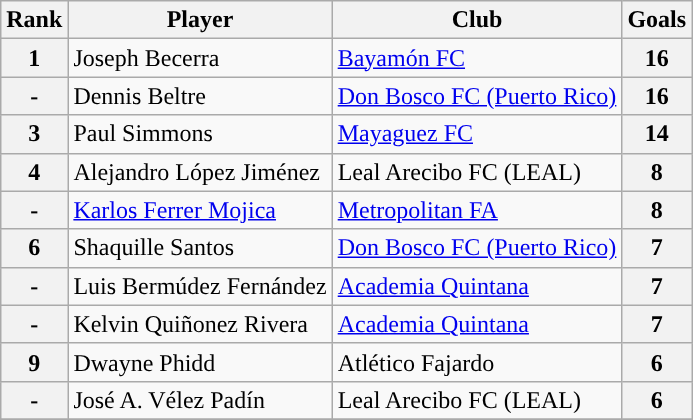<table class="wikitable" style="text-align:center">
<tr>
<th>Rank</th>
<th>Player</th>
<th>Club</th>
<th>Goals</th>
</tr>
<tr>
<th rowspan="1">1</th>
<td align="left"> Joseph Becerra</td>
<td align="left"><a href='#'>Bayamón FC</a></td>
<th rowspan="1">16</th>
</tr>
<tr>
<th rowspan="1">-</th>
<td align="left"> Dennis Beltre</td>
<td align="left"><a href='#'>Don Bosco FC (Puerto Rico)</a></td>
<th rowspan="1">16</th>
</tr>
<tr>
<th rowspan="1">3</th>
<td align="left"> Paul Simmons</td>
<td align="left"><a href='#'>Mayaguez FC</a></td>
<th rowspan="1">14</th>
</tr>
<tr>
<th rowspan="1">4</th>
<td align="left"> Alejandro López Jiménez</td>
<td align="left">Leal Arecibo FC (LEAL)</td>
<th rowspan="1">8</th>
</tr>
<tr>
<th rowspan="1">-</th>
<td align="left"> <a href='#'>Karlos Ferrer Mojica</a></td>
<td align="left"><a href='#'>Metropolitan FA</a></td>
<th rowspan="1">8</th>
</tr>
<tr>
<th rowspan="1">6</th>
<td align="left"> Shaquille Santos</td>
<td align="left"><a href='#'>Don Bosco FC (Puerto Rico)</a></td>
<th rowspan="1">7</th>
</tr>
<tr>
<th rowspan="1">-</th>
<td align="left"> Luis Bermúdez Fernández</td>
<td align="left"><a href='#'>Academia Quintana</a></td>
<th rowspan="1'">7</th>
</tr>
<tr>
<th rowspan="1">-</th>
<td align="left"> Kelvin Quiñonez Rivera</td>
<td align="left"><a href='#'>Academia Quintana</a></td>
<th rowspan="1">7</th>
</tr>
<tr>
<th rowspan="1">9</th>
<td align="left"> Dwayne Phidd</td>
<td align="left">Atlético Fajardo</td>
<th rowspan="1">6</th>
</tr>
<tr>
<th rowspan="1">-</th>
<td align="left"> José A. Vélez Padín</td>
<td align="left">Leal Arecibo FC (LEAL)</td>
<th rowspan="1">6</th>
</tr>
<tr>
</tr>
</table>
